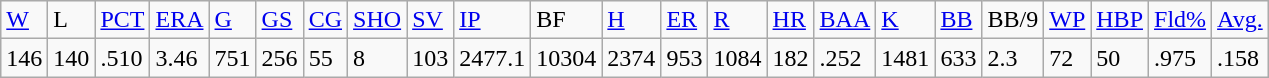<table class="wikitable">
<tr>
<td><a href='#'>W</a></td>
<td>L</td>
<td><a href='#'>PCT</a></td>
<td><a href='#'>ERA</a></td>
<td><a href='#'>G</a></td>
<td><a href='#'>GS</a></td>
<td><a href='#'>CG</a></td>
<td><a href='#'>SHO</a></td>
<td><a href='#'>SV</a></td>
<td><a href='#'>IP</a></td>
<td>BF</td>
<td><a href='#'>H</a></td>
<td><a href='#'>ER</a></td>
<td><a href='#'>R</a></td>
<td><a href='#'>HR</a></td>
<td><a href='#'>BAA</a></td>
<td><a href='#'>K</a></td>
<td><a href='#'>BB</a></td>
<td>BB/9</td>
<td><a href='#'>WP</a></td>
<td><a href='#'>HBP</a></td>
<td><a href='#'>Fld%</a></td>
<td><a href='#'>Avg.</a></td>
</tr>
<tr>
<td>146</td>
<td>140</td>
<td>.510</td>
<td>3.46</td>
<td>751</td>
<td>256</td>
<td>55</td>
<td>8</td>
<td>103</td>
<td>2477.1</td>
<td>10304</td>
<td>2374</td>
<td>953</td>
<td>1084</td>
<td>182</td>
<td>.252</td>
<td>1481</td>
<td>633</td>
<td>2.3</td>
<td>72</td>
<td>50</td>
<td>.975</td>
<td>.158</td>
</tr>
</table>
